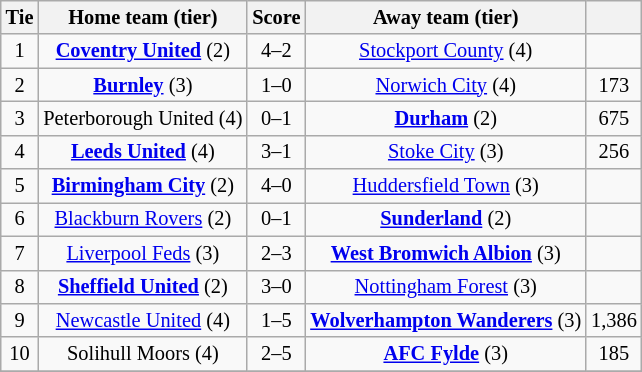<table class="wikitable" style="text-align:center; font-size:85%">
<tr>
<th>Tie</th>
<th>Home team (tier)</th>
<th>Score</th>
<th>Away team (tier)</th>
<th></th>
</tr>
<tr>
<td>1</td>
<td><strong><a href='#'>Coventry United</a></strong> (2)</td>
<td>4–2</td>
<td><a href='#'>Stockport County</a> (4)</td>
<td></td>
</tr>
<tr>
<td>2</td>
<td><strong><a href='#'>Burnley</a></strong> (3)</td>
<td>1–0</td>
<td><a href='#'>Norwich City</a> (4)</td>
<td>173</td>
</tr>
<tr>
<td>3</td>
<td>Peterborough United (4)</td>
<td>0–1</td>
<td><strong><a href='#'>Durham</a></strong> (2)</td>
<td>675</td>
</tr>
<tr>
<td>4</td>
<td><strong><a href='#'>Leeds United</a></strong> (4)</td>
<td>3–1</td>
<td><a href='#'>Stoke City</a> (3)</td>
<td>256</td>
</tr>
<tr>
<td>5</td>
<td><strong><a href='#'>Birmingham City</a></strong> (2)</td>
<td>4–0</td>
<td><a href='#'>Huddersfield Town</a> (3)</td>
<td></td>
</tr>
<tr>
<td>6</td>
<td><a href='#'>Blackburn Rovers</a> (2)</td>
<td>0–1</td>
<td><strong><a href='#'>Sunderland</a></strong> (2)</td>
<td></td>
</tr>
<tr>
<td>7</td>
<td><a href='#'>Liverpool Feds</a> (3)</td>
<td>2–3</td>
<td><strong><a href='#'>West Bromwich Albion</a></strong> (3)</td>
<td></td>
</tr>
<tr>
<td>8</td>
<td><strong><a href='#'>Sheffield United</a></strong> (2)</td>
<td>3–0</td>
<td><a href='#'>Nottingham Forest</a> (3)</td>
<td></td>
</tr>
<tr>
<td>9</td>
<td><a href='#'>Newcastle United</a> (4)</td>
<td>1–5</td>
<td><strong><a href='#'>Wolverhampton Wanderers</a></strong> (3)</td>
<td>1,386</td>
</tr>
<tr>
<td>10</td>
<td>Solihull Moors (4)</td>
<td>2–5</td>
<td><strong><a href='#'>AFC Fylde</a></strong> (3)</td>
<td>185</td>
</tr>
<tr>
</tr>
</table>
